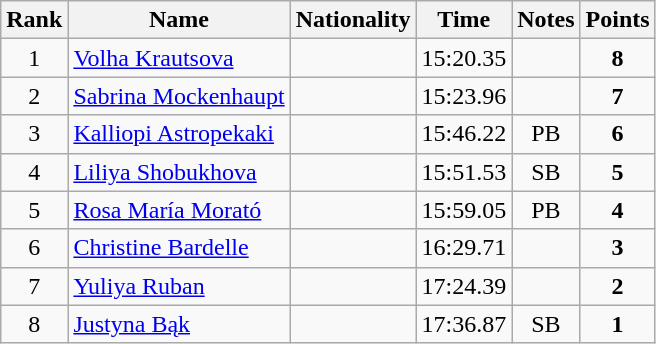<table class="wikitable sortable" style="text-align:center">
<tr>
<th>Rank</th>
<th>Name</th>
<th>Nationality</th>
<th>Time</th>
<th>Notes</th>
<th>Points</th>
</tr>
<tr>
<td>1</td>
<td align=left><a href='#'>Volha Krautsova</a></td>
<td align=left></td>
<td>15:20.35</td>
<td></td>
<td><strong>8</strong></td>
</tr>
<tr>
<td>2</td>
<td align=left><a href='#'>Sabrina Mockenhaupt</a></td>
<td align=left></td>
<td>15:23.96</td>
<td></td>
<td><strong>7</strong></td>
</tr>
<tr>
<td>3</td>
<td align=left><a href='#'>Kalliopi Astropekaki</a></td>
<td align=left></td>
<td>15:46.22</td>
<td>PB</td>
<td><strong>6</strong></td>
</tr>
<tr>
<td>4</td>
<td align=left><a href='#'>Liliya Shobukhova</a></td>
<td align=left></td>
<td>15:51.53</td>
<td>SB</td>
<td><strong>5</strong></td>
</tr>
<tr>
<td>5</td>
<td align=left><a href='#'>Rosa María Morató</a></td>
<td align=left></td>
<td>15:59.05</td>
<td>PB</td>
<td><strong>4</strong></td>
</tr>
<tr>
<td>6</td>
<td align=left><a href='#'>Christine Bardelle</a></td>
<td align=left></td>
<td>16:29.71</td>
<td></td>
<td><strong>3</strong></td>
</tr>
<tr>
<td>7</td>
<td align=left><a href='#'>Yuliya Ruban</a></td>
<td align=left></td>
<td>17:24.39</td>
<td></td>
<td><strong>2</strong></td>
</tr>
<tr>
<td>8</td>
<td align=left><a href='#'>Justyna Bąk</a></td>
<td align=left></td>
<td>17:36.87</td>
<td>SB</td>
<td><strong>1</strong></td>
</tr>
</table>
